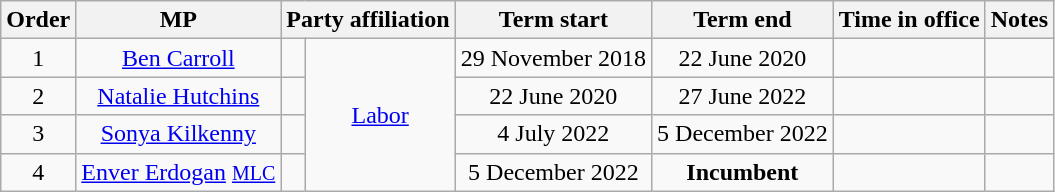<table class="wikitable" style="text-align:center">
<tr>
<th>Order</th>
<th>MP</th>
<th colspan="2">Party affiliation</th>
<th>Term start</th>
<th>Term end</th>
<th>Time in office</th>
<th>Notes</th>
</tr>
<tr>
<td>1</td>
<td><a href='#'>Ben Carroll</a> </td>
<td></td>
<td rowspan="4"><a href='#'>Labor</a></td>
<td>29 November 2018</td>
<td>22 June 2020</td>
<td></td>
<td></td>
</tr>
<tr>
<td>2</td>
<td><a href='#'>Natalie Hutchins</a> </td>
<td></td>
<td>22 June 2020</td>
<td>27 June 2022</td>
<td></td>
<td></td>
</tr>
<tr>
<td>3</td>
<td><a href='#'>Sonya Kilkenny</a> </td>
<td></td>
<td>4 July 2022</td>
<td>5 December 2022</td>
<td></td>
<td></td>
</tr>
<tr>
<td>4</td>
<td><a href='#'>Enver Erdogan</a> <a href='#'><small>MLC</small></a></td>
<td></td>
<td>5 December 2022</td>
<td><strong>Incumbent</strong></td>
<td></td>
<td></td>
</tr>
</table>
